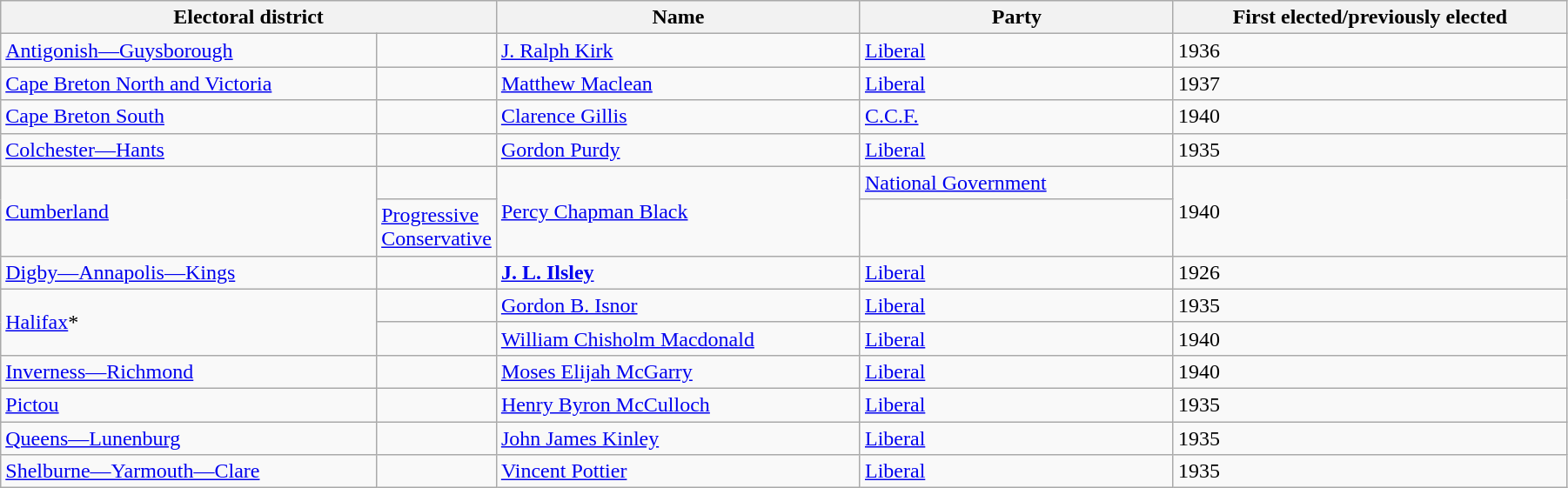<table class="wikitable" width=95%>
<tr>
<th colspan=2 width=25%>Electoral district</th>
<th>Name</th>
<th width=20%>Party</th>
<th>First elected/previously elected</th>
</tr>
<tr>
<td width=24%><a href='#'>Antigonish—Guysborough</a></td>
<td></td>
<td><a href='#'>J. Ralph Kirk</a></td>
<td><a href='#'>Liberal</a></td>
<td>1936</td>
</tr>
<tr>
<td><a href='#'>Cape Breton North and Victoria</a></td>
<td></td>
<td><a href='#'>Matthew Maclean</a></td>
<td><a href='#'>Liberal</a></td>
<td>1937</td>
</tr>
<tr>
<td><a href='#'>Cape Breton South</a></td>
<td></td>
<td><a href='#'>Clarence Gillis</a></td>
<td><a href='#'>C.C.F.</a></td>
<td>1940</td>
</tr>
<tr>
<td><a href='#'>Colchester—Hants</a></td>
<td></td>
<td><a href='#'>Gordon Purdy</a></td>
<td><a href='#'>Liberal</a></td>
<td>1935</td>
</tr>
<tr>
<td rowspan=2><a href='#'>Cumberland</a></td>
<td></td>
<td rowspan=2><a href='#'>Percy Chapman Black</a></td>
<td><a href='#'>National Government</a></td>
<td rowspan=2>1940</td>
</tr>
<tr>
<td><a href='#'>Progressive Conservative</a></td>
</tr>
<tr>
<td><a href='#'>Digby—Annapolis—Kings</a></td>
<td></td>
<td><strong><a href='#'>J. L. Ilsley</a></strong></td>
<td><a href='#'>Liberal</a></td>
<td>1926</td>
</tr>
<tr>
<td rowspan=2><a href='#'>Halifax</a>*</td>
<td></td>
<td><a href='#'>Gordon B. Isnor</a></td>
<td><a href='#'>Liberal</a></td>
<td>1935</td>
</tr>
<tr>
<td></td>
<td><a href='#'>William Chisholm Macdonald</a> </td>
<td><a href='#'>Liberal</a></td>
<td>1940</td>
</tr>
<tr>
<td><a href='#'>Inverness—Richmond</a></td>
<td></td>
<td><a href='#'>Moses Elijah McGarry</a></td>
<td><a href='#'>Liberal</a></td>
<td>1940</td>
</tr>
<tr>
<td><a href='#'>Pictou</a></td>
<td></td>
<td><a href='#'>Henry Byron McCulloch</a></td>
<td><a href='#'>Liberal</a></td>
<td>1935</td>
</tr>
<tr>
<td><a href='#'>Queens—Lunenburg</a></td>
<td></td>
<td><a href='#'>John James Kinley</a></td>
<td><a href='#'>Liberal</a></td>
<td>1935</td>
</tr>
<tr>
<td><a href='#'>Shelburne—Yarmouth—Clare</a></td>
<td></td>
<td><a href='#'>Vincent Pottier</a></td>
<td><a href='#'>Liberal</a></td>
<td>1935</td>
</tr>
</table>
